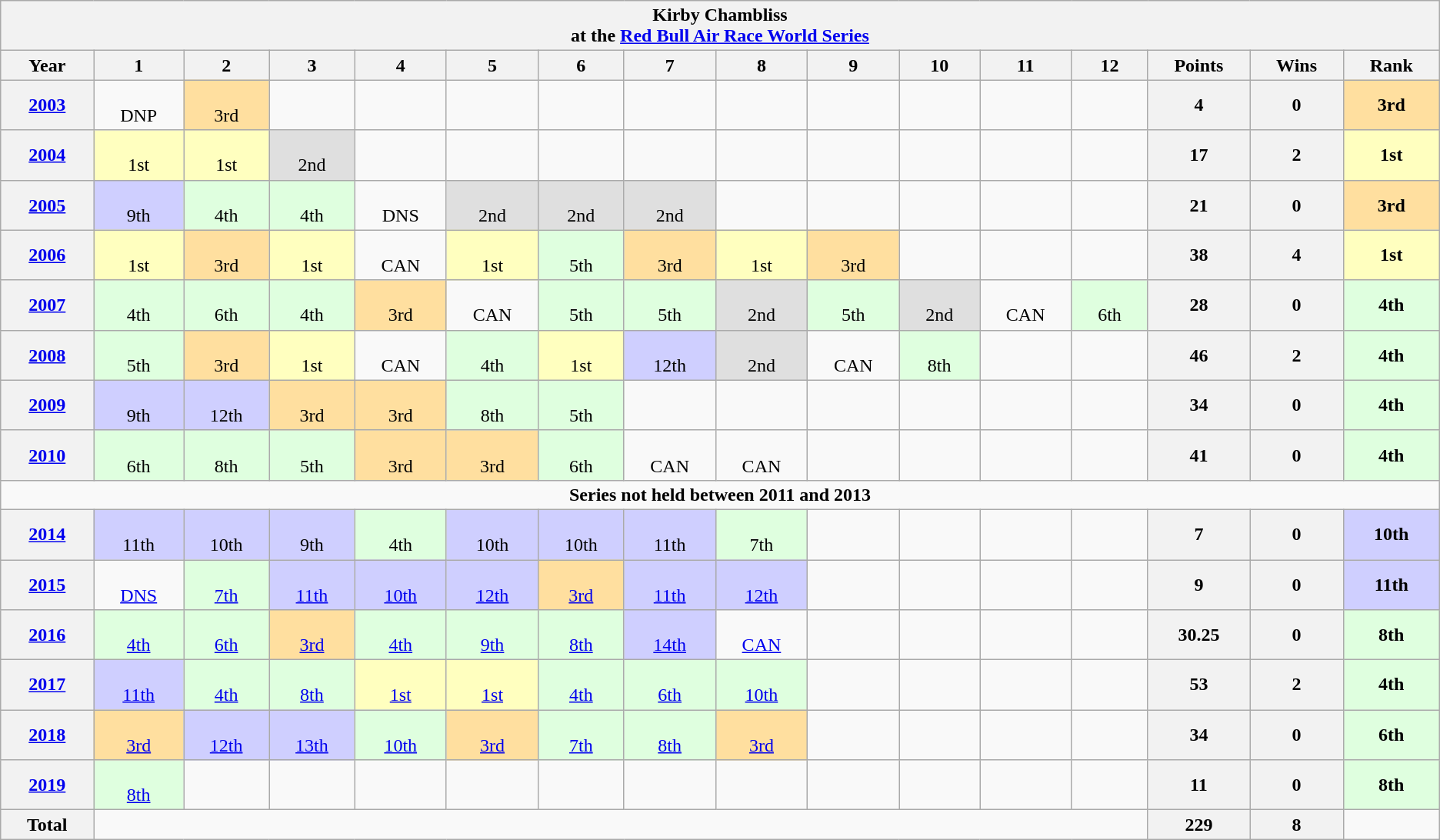<table class="wikitable">
<tr>
<th colspan=16 align=center> Kirby Chambliss<br>at the <a href='#'>Red Bull Air Race World Series</a></th>
</tr>
<tr>
<th width="2%">Year</th>
<th width="2%">1</th>
<th width="2%">2</th>
<th width="2%">3</th>
<th width="2%">4</th>
<th width="2%">5</th>
<th width="2%">6</th>
<th width="2%">7</th>
<th width="2%">8</th>
<th width="2%">9</th>
<th width="2%">10</th>
<th width="2%">11</th>
<th width="2%">12</th>
<th width="2%">Points</th>
<th width="2%">Wins</th>
<th width="2%">Rank</th>
</tr>
<tr align=center>
<th><a href='#'>2003</a></th>
<td><br>DNP</td>
<td style="background:#ffdf9f;"><br>3rd</td>
<td></td>
<td></td>
<td></td>
<td></td>
<td></td>
<td></td>
<td></td>
<td></td>
<td></td>
<td></td>
<th>4</th>
<th>0</th>
<td style="background:#ffdf9f;"><strong>3rd</strong></td>
</tr>
<tr align=center>
<th><a href='#'>2004</a></th>
<td style="background:#ffffbf;"><br>1st</td>
<td style="background:#ffffbf;"><br>1st</td>
<td style="background:#dfdfdf;"><br>2nd</td>
<td></td>
<td></td>
<td></td>
<td></td>
<td></td>
<td></td>
<td></td>
<td></td>
<td></td>
<th>17</th>
<th>2</th>
<td style="background:#ffffbf;"><strong>1st</strong></td>
</tr>
<tr align=center>
<th><a href='#'>2005</a></th>
<td style="background:#cfcfff;"><br>9th</td>
<td style="background:#dfffdf;"><br>4th</td>
<td style="background:#dfffdf;"><br>4th</td>
<td><br>DNS</td>
<td style="background:#dfdfdf;"><br>2nd</td>
<td style="background:#dfdfdf;"><br>2nd</td>
<td style="background:#dfdfdf;"><br>2nd</td>
<td></td>
<td></td>
<td></td>
<td></td>
<td></td>
<th>21</th>
<th>0</th>
<td style="background:#ffdf9f;"><strong>3rd</strong></td>
</tr>
<tr align=center>
<th><a href='#'>2006</a></th>
<td style="background:#ffffbf;"><br>1st</td>
<td style="background:#ffdf9f;"><br>3rd</td>
<td style="background:#ffffbf;"><br>1st</td>
<td><br>CAN</td>
<td style="background:#ffffbf;"><br>1st</td>
<td style="background:#dfffdf;"><br>5th</td>
<td style="background:#ffdf9f;"><br>3rd</td>
<td style="background:#ffffbf;"><br>1st</td>
<td style="background:#ffdf9f;"><br>3rd</td>
<td></td>
<td></td>
<td></td>
<th>38</th>
<th>4</th>
<td style="background:#ffffbf;"><strong>1st</strong></td>
</tr>
<tr align=center>
<th><a href='#'>2007</a></th>
<td style="background:#dfffdf;"><br>4th</td>
<td style="background:#dfffdf;"><br>6th</td>
<td style="background:#dfffdf;"><br>4th</td>
<td style="background:#ffdf9f;"><br>3rd</td>
<td><br>CAN</td>
<td style="background:#dfffdf;"><br>5th</td>
<td style="background:#dfffdf;"><br>5th</td>
<td style="background:#dfdfdf;"><br>2nd</td>
<td style="background:#dfffdf;"><br>5th</td>
<td style="background:#dfdfdf;"><br>2nd</td>
<td><br>CAN</td>
<td style="background:#dfffdf;"><br>6th</td>
<th>28</th>
<th>0</th>
<td style="background:#dfffdf;"><strong>4th</strong></td>
</tr>
<tr align=center>
<th><a href='#'>2008</a></th>
<td style="background:#dfffdf;"><br>5th</td>
<td style="background:#ffdf9f;"><br>3rd</td>
<td style="background:#ffffbf;"><br>1st</td>
<td><br>CAN</td>
<td style="background:#dfffdf;"><br>4th</td>
<td style="background:#ffffbf;"><br>1st</td>
<td style="background:#cfcfff;"><br>12th</td>
<td style="background:#dfdfdf;"><br>2nd</td>
<td><br>CAN</td>
<td style="background:#dfffdf;"><br>8th</td>
<td></td>
<td></td>
<th>46</th>
<th>2</th>
<td style="background:#dfffdf;"><strong>4th</strong></td>
</tr>
<tr align=center>
<th><a href='#'>2009</a></th>
<td style="background:#cfcfff;"><br>9th</td>
<td style="background:#cfcfff;"><br>12th</td>
<td style="background:#ffdf9f;"><br>3rd</td>
<td style="background:#ffdf9f;"><br>3rd</td>
<td style="background:#dfffdf;"><br>8th</td>
<td style="background:#dfffdf;"><br>5th</td>
<td></td>
<td></td>
<td></td>
<td></td>
<td></td>
<td></td>
<th>34</th>
<th>0</th>
<td style="background:#dfffdf;"><strong>4th</strong></td>
</tr>
<tr align=center>
<th><a href='#'>2010</a></th>
<td style="background:#dfffdf;"><br>6th</td>
<td style="background:#dfffdf;"><br>8th</td>
<td style="background:#dfffdf;"><br>5th</td>
<td style="background:#ffdf9f;"><br>3rd</td>
<td style="background:#ffdf9f;"><br>3rd</td>
<td style="background:#dfffdf;"><br>6th</td>
<td><br>CAN</td>
<td><br>CAN</td>
<td></td>
<td></td>
<td></td>
<td></td>
<th>41</th>
<th>0</th>
<td style="background:#dfffdf;"><strong>4th</strong></td>
</tr>
<tr align=center>
<td colspan=16><strong>Series not held between 2011 and 2013</strong></td>
</tr>
<tr align=center>
<th><a href='#'>2014</a></th>
<td style="background:#cfcfff;"><br>11th</td>
<td style="background:#cfcfff;"><br>10th</td>
<td style="background:#cfcfff;"><br>9th</td>
<td style="background:#dfffdf;"><br>4th</td>
<td style="background:#cfcfff;"><br>10th</td>
<td style="background:#cfcfff;"><br>10th</td>
<td style="background:#cfcfff;"><br>11th</td>
<td style="background:#dfffdf;"><br>7th</td>
<td></td>
<td></td>
<td></td>
<td></td>
<th>7</th>
<th>0</th>
<td style="background:#cfcfff;"><strong>10th</strong></td>
</tr>
<tr align=center>
<th><a href='#'>2015</a></th>
<td><br><a href='#'>DNS</a></td>
<td style="background:#dfffdf;"><br><a href='#'>7th</a></td>
<td style="background:#cfcfff;"><br><a href='#'>11th</a></td>
<td style="background:#cfcfff;"><br><a href='#'>10th</a></td>
<td style="background:#cfcfff;"><br><a href='#'>12th</a></td>
<td style="background:#ffdf9f;"><br><a href='#'>3rd</a></td>
<td style="background:#cfcfff;"><br><a href='#'>11th</a></td>
<td style="background:#cfcfff;"><br><a href='#'>12th</a></td>
<td></td>
<td></td>
<td></td>
<td></td>
<th>9</th>
<th>0</th>
<td style="background:#cfcfff;"><strong>11th</strong></td>
</tr>
<tr align=center>
<th><a href='#'>2016</a></th>
<td style="background:#dfffdf;"><br><a href='#'>4th</a></td>
<td style="background:#dfffdf;"><br><a href='#'>6th</a></td>
<td style="background:#ffdf9f;"><br><a href='#'>3rd</a></td>
<td style="background:#dfffdf;"><br><a href='#'>4th</a></td>
<td style="background:#dfffdf;"><br><a href='#'>9th</a></td>
<td style="background:#dfffdf;"><br><a href='#'>8th</a></td>
<td style="background:#cfcfff;"><br><a href='#'>14th</a></td>
<td><br><a href='#'>CAN</a></td>
<td></td>
<td></td>
<td></td>
<td></td>
<th>30.25</th>
<th>0</th>
<td style="background:#dfffdf;"><strong>8th</strong></td>
</tr>
<tr align=center>
<th><a href='#'>2017</a></th>
<td style="background:#cfcfff;"><br><a href='#'>11th</a></td>
<td style="background:#dfffdf;"><br><a href='#'>4th</a></td>
<td style="background:#dfffdf;"><br><a href='#'>8th</a></td>
<td style="background:#ffffbf;"><br><a href='#'>1st</a></td>
<td style="background:#ffffbf;"><br><a href='#'>1st</a></td>
<td style="background:#dfffdf;"><br><a href='#'>4th</a></td>
<td style="background:#dfffdf;"><br><a href='#'>6th</a></td>
<td style="background:#dfffdf;"><br><a href='#'>10th</a></td>
<td></td>
<td></td>
<td></td>
<td></td>
<th>53</th>
<th>2</th>
<td style="background:#dfffdf;"><strong>4th</strong></td>
</tr>
<tr align=center>
<th><a href='#'>2018</a></th>
<td style="background:#ffdf9f;"><br><a href='#'>3rd</a></td>
<td style="background:#cfcfff;"><br><a href='#'>12th</a></td>
<td style="background:#cfcfff;"><br><a href='#'>13th</a></td>
<td style="background:#dfffdf;"><br><a href='#'>10th</a></td>
<td style="background:#ffdf9f;"><br><a href='#'>3rd</a></td>
<td style="background:#dfffdf;"><br><a href='#'>7th</a></td>
<td style="background:#dfffdf;"><br><a href='#'>8th</a></td>
<td style="background:#ffdf9f;"><br><a href='#'>3rd</a></td>
<td></td>
<td></td>
<td></td>
<td></td>
<th>34</th>
<th>0</th>
<td style="background:#dfffdf;"><strong>6th</strong></td>
</tr>
<tr align=center>
<th><a href='#'>2019</a></th>
<td style="background:#dfffdf;"><br><a href='#'>8th</a></td>
<td></td>
<td></td>
<td></td>
<td></td>
<td></td>
<td></td>
<td></td>
<td></td>
<td></td>
<td></td>
<td></td>
<th>11</th>
<th>0</th>
<td style="background:#dfffdf;"><strong>8th</strong></td>
</tr>
<tr>
<th>Total</th>
<td colspan=12></td>
<th>229</th>
<th>8</th>
<td></td>
</tr>
</table>
